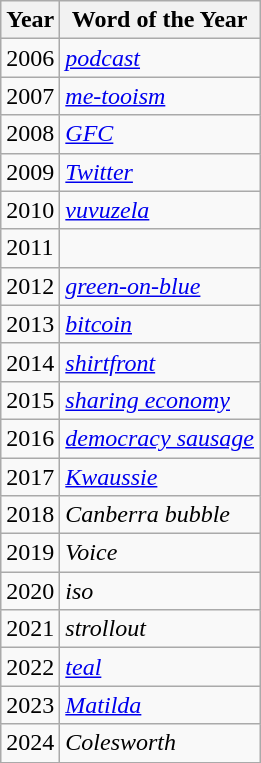<table class="wikitable">
<tr>
<th>Year</th>
<th>Word of the Year</th>
</tr>
<tr>
<td>2006</td>
<td><em><a href='#'>podcast</a></em></td>
</tr>
<tr>
<td>2007</td>
<td><em><a href='#'>me-tooism</a></em></td>
</tr>
<tr>
<td>2008</td>
<td><em><a href='#'>GFC</a></em></td>
</tr>
<tr>
<td>2009</td>
<td><em><a href='#'>Twitter</a></em></td>
</tr>
<tr>
<td>2010</td>
<td><em><a href='#'>vuvuzela</a></em></td>
</tr>
<tr>
<td>2011</td>
<td></td>
</tr>
<tr>
<td>2012</td>
<td><em><a href='#'>green-on-blue</a></em></td>
</tr>
<tr>
<td>2013</td>
<td><em><a href='#'>bitcoin</a></em></td>
</tr>
<tr>
<td>2014</td>
<td><em><a href='#'>shirtfront</a></em></td>
</tr>
<tr>
<td>2015</td>
<td><em><a href='#'>sharing economy</a></em></td>
</tr>
<tr>
<td>2016</td>
<td><em><a href='#'>democracy sausage</a></em></td>
</tr>
<tr>
<td>2017</td>
<td><em><a href='#'>Kwaussie</a></em></td>
</tr>
<tr>
<td>2018</td>
<td><em>Canberra bubble</em></td>
</tr>
<tr>
<td>2019</td>
<td><em>Voice</em></td>
</tr>
<tr>
<td>2020</td>
<td><em>iso</em></td>
</tr>
<tr>
<td>2021</td>
<td><em>strollout</em></td>
</tr>
<tr>
<td>2022</td>
<td><em><a href='#'>teal</a></em></td>
</tr>
<tr>
<td>2023</td>
<td><em><a href='#'>Matilda</a></em></td>
</tr>
<tr>
<td>2024</td>
<td><em>Colesworth</em></td>
</tr>
</table>
